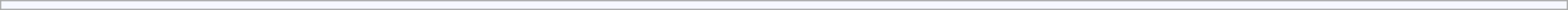<table class="wikitable" style="border:1px solid #8888aa; background:#f7f8ff; padding:5px; font-size:95%; margin:0 12px 12px 0; margin:auto; width:100%; text-align:center;">
<tr>
<td></td>
</tr>
</table>
